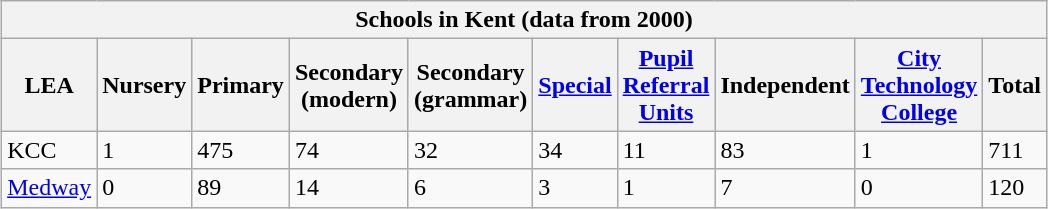<table class="wikitable" style="margin: 1em auto;">
<tr>
<th COLSPAN=10>Schools in Kent (data from 2000)</th>
</tr>
<tr>
<th>LEA</th>
<th>Nursery</th>
<th>Primary</th>
<th>Secondary <br> (modern)</th>
<th>Secondary <br> (grammar)</th>
<th><a href='#'>Special</a></th>
<th><a href='#'>Pupil <br> Referral <br> Units</a></th>
<th>Independent</th>
<th><a href='#'>City <br> Technology <br> College</a></th>
<th>Total</th>
</tr>
<tr>
<td>KCC</td>
<td>1</td>
<td>475</td>
<td>74</td>
<td>32</td>
<td>34</td>
<td>11</td>
<td>83</td>
<td>1</td>
<td>711</td>
</tr>
<tr>
<td><a href='#'>Medway</a></td>
<td>0</td>
<td>89</td>
<td>14</td>
<td>6</td>
<td>3</td>
<td>1</td>
<td>7</td>
<td>0</td>
<td>120</td>
</tr>
</table>
